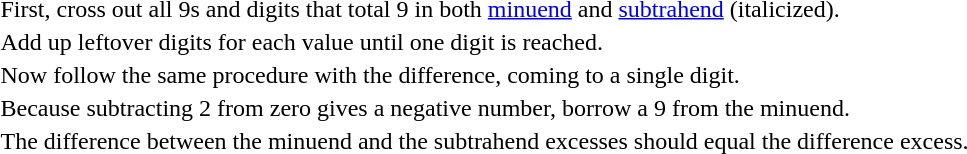<table>
<tr>
<td align="right"></td>
<td></td>
<td></td>
<td>First, cross out all 9s and digits that total 9 in both <a href='#'>minuend</a> and <a href='#'>subtrahend</a> (italicized).</td>
</tr>
<tr>
<td align="right"></td>
<td></td>
<td></td>
<td>Add up leftover digits for each value until one digit is reached.</td>
</tr>
<tr>
<td align="right"></td>
<td></td>
<td rowspan="2"></td>
<td>Now follow the same procedure with the difference, coming to a single digit.</td>
</tr>
<tr>
<td align="center"></td>
<td></td>
<td>Because subtracting 2 from zero gives a negative number, borrow a 9 from the minuend.</td>
</tr>
<tr>
<td align="center"></td>
<td></td>
<td></td>
<td>The difference between the minuend and the subtrahend excesses should equal the difference excess.</td>
</tr>
</table>
